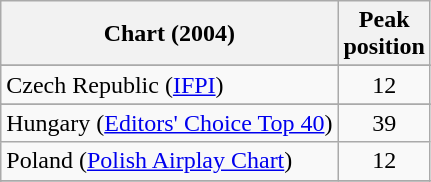<table class="wikitable">
<tr>
<th align="left">Chart (2004)</th>
<th align="center">Peak<br>position</th>
</tr>
<tr>
</tr>
<tr>
</tr>
<tr>
</tr>
<tr>
<td>Czech Republic (<a href='#'>IFPI</a>)</td>
<td style="text-align:center;">12</td>
</tr>
<tr>
</tr>
<tr>
</tr>
<tr>
<td>Hungary (<a href='#'>Editors' Choice Top 40</a>)</td>
<td style="text-align:center;">39</td>
</tr>
<tr>
<td>Poland (<a href='#'>Polish Airplay Chart</a>)</td>
<td style="text-align:center;">12</td>
</tr>
<tr>
</tr>
<tr>
</tr>
<tr>
</tr>
</table>
